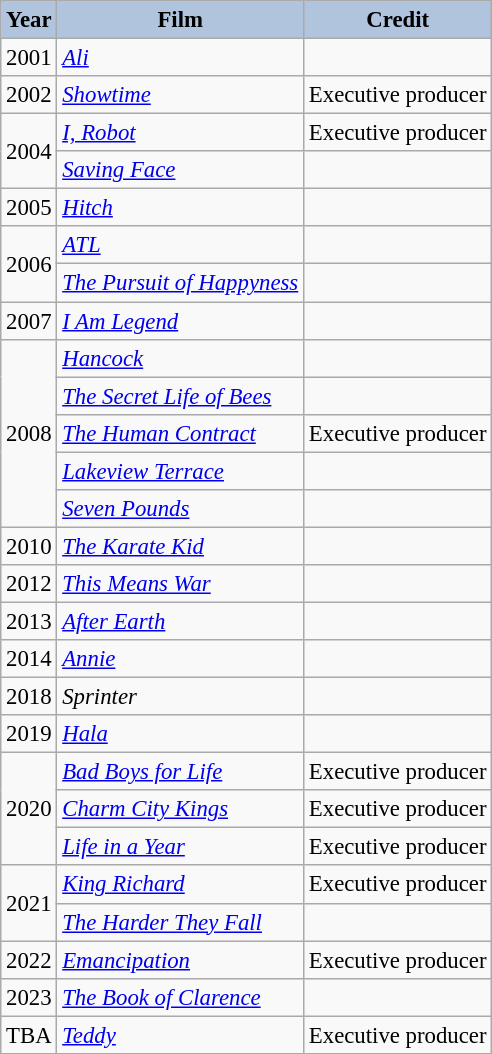<table class="wikitable" style="font-size:95%;">
<tr>
<th style="background:#B0C4DE;">Year</th>
<th style="background:#B0C4DE;">Film</th>
<th style="background:#B0C4DE;">Credit</th>
</tr>
<tr>
<td>2001</td>
<td><em><a href='#'>Ali</a></em></td>
<td></td>
</tr>
<tr>
<td>2002</td>
<td><em><a href='#'>Showtime</a></em></td>
<td>Executive producer</td>
</tr>
<tr>
<td rowspan=2>2004</td>
<td><em><a href='#'>I, Robot</a></em></td>
<td>Executive producer</td>
</tr>
<tr>
<td><em><a href='#'>Saving Face</a></em></td>
<td></td>
</tr>
<tr>
<td>2005</td>
<td><em><a href='#'>Hitch</a></em></td>
<td></td>
</tr>
<tr>
<td rowspan=2>2006</td>
<td><em><a href='#'>ATL</a></em></td>
<td></td>
</tr>
<tr>
<td><em><a href='#'>The Pursuit of Happyness</a></em></td>
<td></td>
</tr>
<tr>
<td>2007</td>
<td><em><a href='#'>I Am Legend</a></em></td>
<td></td>
</tr>
<tr>
<td rowspan=5>2008</td>
<td><em><a href='#'>Hancock</a></em></td>
<td></td>
</tr>
<tr>
<td><em><a href='#'>The Secret Life of Bees</a></em></td>
<td></td>
</tr>
<tr>
<td><em><a href='#'>The Human Contract</a></em></td>
<td>Executive producer</td>
</tr>
<tr>
<td><em><a href='#'>Lakeview Terrace</a></em></td>
<td></td>
</tr>
<tr>
<td><em><a href='#'>Seven Pounds</a></em></td>
<td></td>
</tr>
<tr>
<td>2010</td>
<td><em><a href='#'>The Karate Kid</a></em></td>
<td></td>
</tr>
<tr>
<td>2012</td>
<td><em><a href='#'>This Means War</a></em></td>
<td></td>
</tr>
<tr>
<td>2013</td>
<td><em><a href='#'>After Earth</a></em></td>
<td></td>
</tr>
<tr>
<td>2014</td>
<td><em><a href='#'>Annie</a></em></td>
<td></td>
</tr>
<tr>
<td>2018</td>
<td><em>Sprinter</em></td>
<td></td>
</tr>
<tr>
<td>2019</td>
<td><em><a href='#'>Hala</a></em></td>
<td></td>
</tr>
<tr>
<td rowspan=3>2020</td>
<td><em><a href='#'>Bad Boys for Life</a></em></td>
<td>Executive producer</td>
</tr>
<tr>
<td><em><a href='#'>Charm City Kings</a></em></td>
<td>Executive producer</td>
</tr>
<tr>
<td><em><a href='#'>Life in a Year</a></em></td>
<td>Executive producer</td>
</tr>
<tr>
<td rowspan=2>2021</td>
<td><em><a href='#'>King Richard</a></em></td>
<td>Executive producer</td>
</tr>
<tr>
<td><em><a href='#'>The Harder They Fall</a></em></td>
<td></td>
</tr>
<tr>
<td rowspan=1>2022</td>
<td><em><a href='#'> Emancipation</a></em></td>
<td>Executive producer</td>
</tr>
<tr>
<td>2023</td>
<td><em><a href='#'>The Book of Clarence</a></em></td>
<td></td>
</tr>
<tr>
<td rowspan=1>TBA</td>
<td><em><a href='#'>Teddy</a></em></td>
<td>Executive producer</td>
</tr>
</table>
